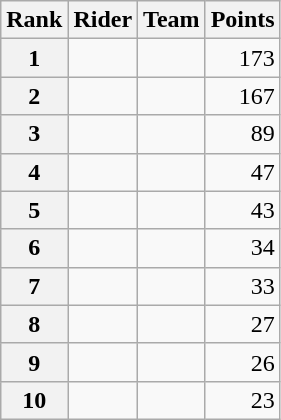<table class="wikitable">
<tr>
<th scope="col">Rank</th>
<th scope="col">Rider</th>
<th scope="col">Team</th>
<th scope="col">Points</th>
</tr>
<tr>
<th scope="row">1</th>
<td></td>
<td></td>
<td style="text-align:right;">173</td>
</tr>
<tr>
<th scope="row">2</th>
<td></td>
<td></td>
<td style="text-align:right;">167</td>
</tr>
<tr>
<th scope="row">3</th>
<td></td>
<td></td>
<td style="text-align:right;">89</td>
</tr>
<tr>
<th scope="row">4</th>
<td></td>
<td></td>
<td style="text-align:right;">47</td>
</tr>
<tr>
<th scope="row">5</th>
<td></td>
<td></td>
<td style="text-align:right;">43</td>
</tr>
<tr>
<th scope="row">6</th>
<td></td>
<td></td>
<td style="text-align:right;">34</td>
</tr>
<tr>
<th scope="row">7</th>
<td></td>
<td></td>
<td style="text-align:right;">33</td>
</tr>
<tr>
<th scope="row">8</th>
<td></td>
<td></td>
<td style="text-align:right;">27</td>
</tr>
<tr>
<th scope="row">9</th>
<td></td>
<td></td>
<td style="text-align:right;">26</td>
</tr>
<tr>
<th scope="row">10</th>
<td></td>
<td></td>
<td style="text-align:right;">23</td>
</tr>
</table>
